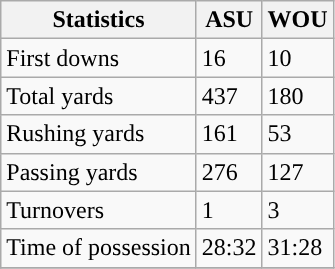<table class="wikitable" style="float: left;">
<tr>
<th>Statistics</th>
<th>ASU</th>
<th>WOU</th>
</tr>
<tr>
<td>First downs</td>
<td>16</td>
<td>10</td>
</tr>
<tr>
<td>Total yards</td>
<td>437</td>
<td>180</td>
</tr>
<tr>
<td>Rushing yards</td>
<td>161</td>
<td>53</td>
</tr>
<tr>
<td>Passing yards</td>
<td>276</td>
<td>127</td>
</tr>
<tr>
<td>Turnovers</td>
<td>1</td>
<td>3</td>
</tr>
<tr>
<td>Time of possession</td>
<td>28:32</td>
<td>31:28</td>
</tr>
<tr>
</tr>
</table>
